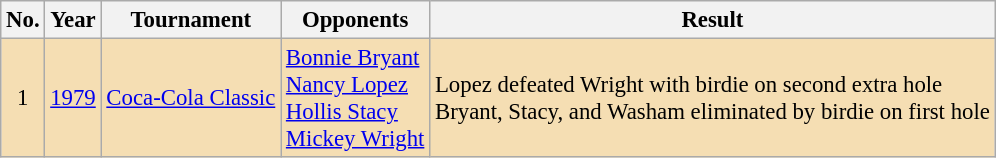<table class="wikitable" style="font-size:95%;">
<tr>
<th>No.</th>
<th>Year</th>
<th>Tournament</th>
<th>Opponents</th>
<th>Result</th>
</tr>
<tr style="background:#F5DEB3;">
<td align=center>1</td>
<td><a href='#'>1979</a></td>
<td><a href='#'>Coca-Cola Classic</a></td>
<td> <a href='#'>Bonnie Bryant</a><br> <a href='#'>Nancy Lopez</a><br> <a href='#'>Hollis Stacy</a><br> <a href='#'>Mickey Wright</a></td>
<td>Lopez defeated Wright with birdie on second extra hole<br>Bryant, Stacy, and Washam eliminated by birdie on first hole</td>
</tr>
</table>
